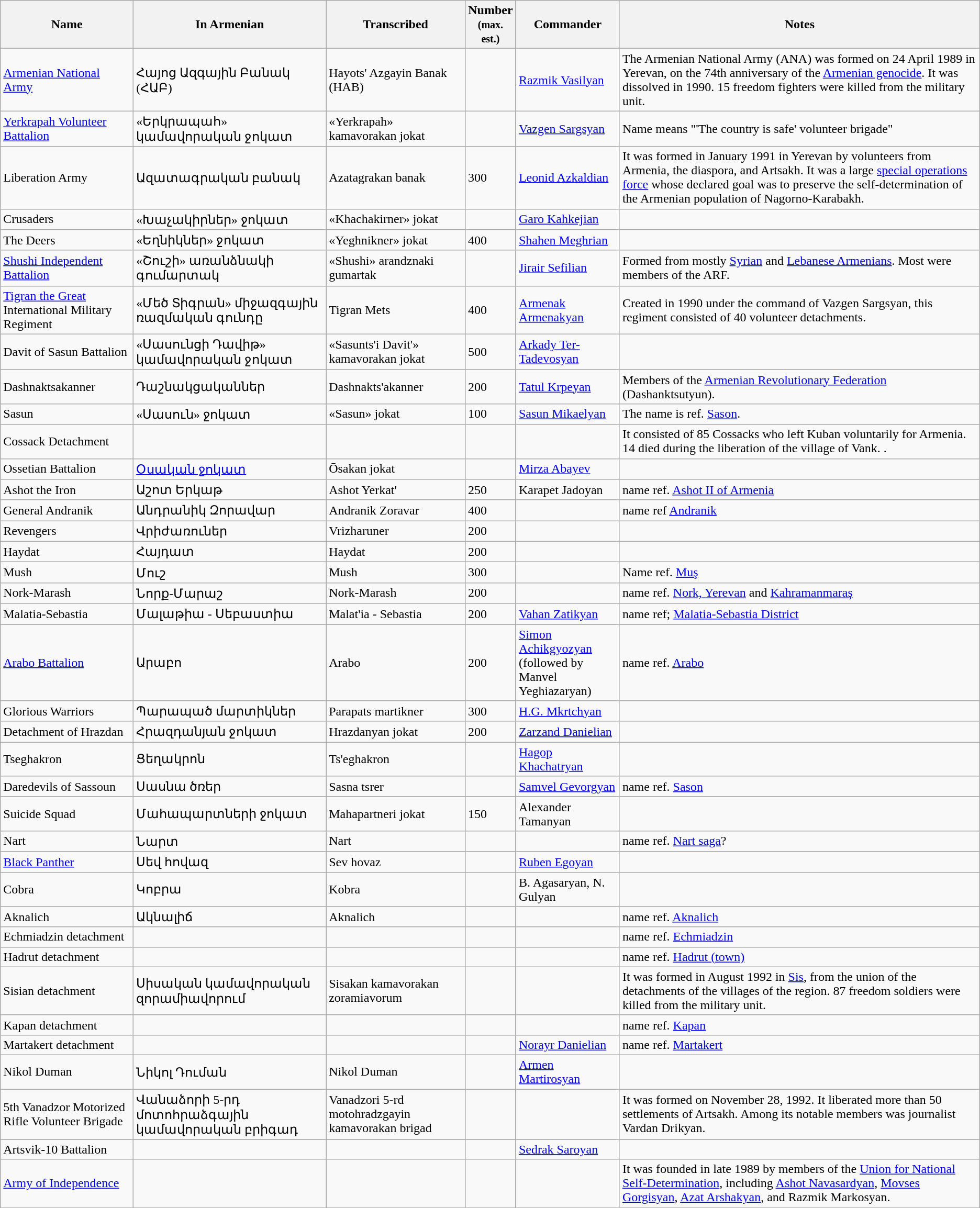<table class="wikitable" border = "1" cellpadding = "2"|}>
<tr>
<th>Name</th>
<th>In Armenian</th>
<th>Transcribed</th>
<th>Number<br><small>(max. est.)</small></th>
<th>Commander</th>
<th>Notes</th>
</tr>
<tr>
<td><a href='#'>Armenian National Army</a></td>
<td>Հայոց Ազգային Բանակ (ՀԱԲ)</td>
<td>Hayots' Azgayin Banak (HAB)</td>
<td></td>
<td><a href='#'>Razmik Vasilyan</a></td>
<td>The Armenian National Army (ANA) was formed on 24 April 1989 in Yerevan, on the 74th anniversary of the <a href='#'>Armenian genocide</a>. It was dissolved in 1990. 15 freedom fighters were killed from the military unit.</td>
</tr>
<tr>
<td><a href='#'>Yerkrapah Volunteer Battalion</a></td>
<td>«Երկրապահ» կամավորական ջոկատ</td>
<td>«Yerkrapah» kamavorakan jokat</td>
<td></td>
<td><a href='#'>Vazgen Sargsyan</a></td>
<td>Name means "'The country is safe' volunteer brigade"</td>
</tr>
<tr>
<td>Liberation Army</td>
<td>Ազատագրական բանակ</td>
<td>Azatagrakan banak</td>
<td>300</td>
<td><a href='#'>Leonid Azkaldian</a></td>
<td>It was formed in January 1991 in Yerevan by volunteers from Armenia, the diaspora, and Artsakh. It was a large <a href='#'>special operations force</a> whose declared goal was to preserve the self-determination of the Armenian population of Nagorno-Karabakh.</td>
</tr>
<tr>
<td>Crusaders</td>
<td>«Խաչակիրներ» ջոկատ</td>
<td>«Khachakirner» jokat</td>
<td></td>
<td><a href='#'>Garo Kahkejian</a></td>
<td></td>
</tr>
<tr>
<td>The Deers</td>
<td>«Եղնիկներ» ջոկատ</td>
<td>«Yeghnikner» jokat</td>
<td>400</td>
<td><a href='#'>Shahen Meghrian</a></td>
<td></td>
</tr>
<tr>
<td><a href='#'>Shushi Independent Battalion</a></td>
<td>«Շուշի» առանձնակի գումարտակ</td>
<td>«Shushi» arandznaki gumartak</td>
<td></td>
<td><a href='#'>Jirair Sefilian</a></td>
<td>Formed from mostly <a href='#'>Syrian</a> and <a href='#'>Lebanese Armenians</a>. Most were members of the ARF.</td>
</tr>
<tr>
<td><a href='#'>Tigran the Great</a> International Military Regiment</td>
<td>«Մեծ Տիգրան» միջազգային ռազմական գունդը</td>
<td>Tigran Mets</td>
<td>400</td>
<td><a href='#'>Armenak Armenakyan</a></td>
<td>Created in 1990 under the command of Vazgen Sargsyan, this regiment consisted of 40 volunteer detachments.</td>
</tr>
<tr>
<td>Davit of Sasun Battalion</td>
<td>«Սասունցի Դավիթ» կամավորական ջոկատ</td>
<td>«Sasunts'i Davit'» kamavorakan jokat</td>
<td>500</td>
<td><a href='#'>Arkady Ter-Tadevosyan</a></td>
<td></td>
</tr>
<tr>
<td>Dashnaktsakanner</td>
<td>Դաշնակցականներ</td>
<td>Dashnakts'akanner</td>
<td>200</td>
<td><a href='#'>Tatul Krpeyan</a></td>
<td>Members of the <a href='#'>Armenian Revolutionary Federation</a> (Dashanktsutyun).</td>
</tr>
<tr>
<td>Sasun</td>
<td>«Սասուն» ջոկատ</td>
<td>«Sasun» jokat</td>
<td>100</td>
<td><a href='#'>Sasun Mikaelyan</a></td>
<td>The name is ref. <a href='#'>Sason</a>.</td>
</tr>
<tr>
<td>Cossack Detachment</td>
<td></td>
<td></td>
<td></td>
<td></td>
<td>It consisted of 85 Cossacks who left Kuban voluntarily for Armenia. 14 died during the liberation of the village of Vank.  .</td>
</tr>
<tr>
<td>Ossetian Battalion</td>
<td><a href='#'>Օսական ջոկատ</a></td>
<td>Ōsakan jokat</td>
<td></td>
<td><a href='#'>Mirza Abayev</a></td>
<td></td>
</tr>
<tr>
<td>Ashot the Iron</td>
<td>Աշոտ Երկաթ</td>
<td>Ashot Yerkat'</td>
<td>250</td>
<td>Karapet Jadoyan</td>
<td>name ref. <a href='#'>Ashot II of Armenia</a></td>
</tr>
<tr>
<td>General Andranik</td>
<td>Անդրանիկ Զորավար</td>
<td>Andranik Zoravar</td>
<td>400</td>
<td></td>
<td>name ref <a href='#'>Andranik</a></td>
</tr>
<tr>
<td>Revengers</td>
<td>Վրիժառուներ</td>
<td>Vrizharuner</td>
<td>200</td>
<td></td>
<td></td>
</tr>
<tr>
<td>Haydat</td>
<td>Հայդատ</td>
<td>Haydat</td>
<td>200</td>
<td></td>
<td></td>
</tr>
<tr>
<td>Mush</td>
<td>Մուշ</td>
<td>Mush</td>
<td>300</td>
<td></td>
<td>Name ref. <a href='#'>Muş</a></td>
</tr>
<tr>
<td>Nork-Marash</td>
<td>Նորք-Մարաշ</td>
<td>Nork-Marash</td>
<td>200</td>
<td></td>
<td>name ref. <a href='#'>Nork, Yerevan</a> and <a href='#'>Kahramanmaraş</a></td>
</tr>
<tr>
<td>Malatia-Sebastia</td>
<td>Մալաթիա - Սեբաստիա</td>
<td>Malat'ia - Sebastia</td>
<td>200</td>
<td><a href='#'>Vahan Zatikyan</a></td>
<td>name ref; <a href='#'>Malatia-Sebastia District</a></td>
</tr>
<tr>
<td><a href='#'>Arabo Battalion</a></td>
<td>Արաբո</td>
<td>Arabo</td>
<td>200</td>
<td><a href='#'>Simon Achikgyozyan</a><br>(followed by Manvel Yeghiazaryan)</td>
<td>name ref. <a href='#'>Arabo</a></td>
</tr>
<tr>
<td>Glorious Warriors</td>
<td>Պարապած մարտիկներ</td>
<td>Parapats martikner</td>
<td>300</td>
<td><a href='#'>H.G. Mkrtchyan</a></td>
<td></td>
</tr>
<tr>
<td>Detachment of Hrazdan</td>
<td>Հրազդանյան ջոկատ</td>
<td>Hrazdanyan jokat</td>
<td>200</td>
<td><a href='#'>Zarzand Danielian</a></td>
<td></td>
</tr>
<tr>
<td>Tseghakron</td>
<td>Ցեղակրոն</td>
<td>Ts'eghakron</td>
<td></td>
<td><a href='#'>Hagop Khachatryan</a></td>
<td></td>
</tr>
<tr>
<td>Daredevils of Sassoun</td>
<td>Սասնա ծռեր</td>
<td>Sasna tsrer</td>
<td></td>
<td><a href='#'>Samvel Gevorgyan</a></td>
<td>name ref. <a href='#'>Sason</a></td>
</tr>
<tr>
<td>Suicide Squad</td>
<td>Մահապարտների ջոկատ</td>
<td>Mahapartneri jokat</td>
<td>150</td>
<td>Alexander Tamanyan</td>
<td></td>
</tr>
<tr>
<td>Nart</td>
<td>Նարտ</td>
<td>Nart</td>
<td></td>
<td></td>
<td>name ref. <a href='#'>Nart saga</a>?</td>
</tr>
<tr>
<td><a href='#'>Black Panther</a></td>
<td>Սեվ հովազ</td>
<td>Sev hovaz</td>
<td></td>
<td><a href='#'>Ruben Egoyan</a></td>
<td></td>
</tr>
<tr>
<td>Cobra</td>
<td>Կոբրա</td>
<td>Kobra</td>
<td></td>
<td>B. Agasaryan, N. Gulyan</td>
<td></td>
</tr>
<tr>
<td>Aknalich</td>
<td>Ակնալիճ</td>
<td>Aknalich</td>
<td></td>
<td></td>
<td>name ref. <a href='#'>Aknalich</a></td>
</tr>
<tr>
<td>Echmiadzin detachment</td>
<td></td>
<td></td>
<td></td>
<td></td>
<td>name ref. <a href='#'>Echmiadzin</a></td>
</tr>
<tr>
<td>Hadrut detachment</td>
<td></td>
<td></td>
<td></td>
<td></td>
<td>name ref. <a href='#'>Hadrut (town)</a></td>
</tr>
<tr>
<td>Sisian detachment</td>
<td>Սիսական կամավորական զորամիավորում</td>
<td>Sisakan kamavorakan zoramiavorum</td>
<td></td>
<td></td>
<td>It was formed in August 1992 in <a href='#'>Sis</a>, from the union of the detachments of the villages of the region. 87 freedom soldiers were killed from the military unit.</td>
</tr>
<tr>
<td>Kapan detachment</td>
<td></td>
<td></td>
<td></td>
<td></td>
<td>name ref. <a href='#'>Kapan</a></td>
</tr>
<tr>
<td>Martakert detachment</td>
<td></td>
<td></td>
<td></td>
<td><a href='#'>Norayr Danielian</a></td>
<td>name ref. <a href='#'>Martakert</a></td>
</tr>
<tr>
<td>Nikol Duman</td>
<td>Նիկոլ Դուման</td>
<td>Nikol Duman</td>
<td></td>
<td><a href='#'>Armen Martirosyan</a></td>
<td></td>
</tr>
<tr>
<td>5th Vanadzor Motorized Rifle Volunteer Brigade</td>
<td>Վանաձորի 5-րդ մոտոհրաձգային կամավորական բրիգադ</td>
<td>Vanadzori 5-rd motohradzgayin kamavorakan brigad</td>
<td></td>
<td></td>
<td>It was formed on November 28, 1992. It liberated more than 50 settlements of Artsakh. Among its notable members was journalist Vardan Drikyan.</td>
</tr>
<tr>
<td>Artsvik-10 Battalion</td>
<td></td>
<td></td>
<td></td>
<td><a href='#'>Sedrak Saroyan</a></td>
<td></td>
</tr>
<tr>
<td><a href='#'>Army of Independence</a></td>
<td></td>
<td></td>
<td></td>
<td></td>
<td>It was founded in late 1989 by members of the <a href='#'>Union for National Self-Determination</a>, including <a href='#'>Ashot Navasardyan</a>, <a href='#'>Movses Gorgisyan</a>, <a href='#'>Azat Arshakyan</a>, and Razmik Markosyan.</td>
</tr>
</table>
